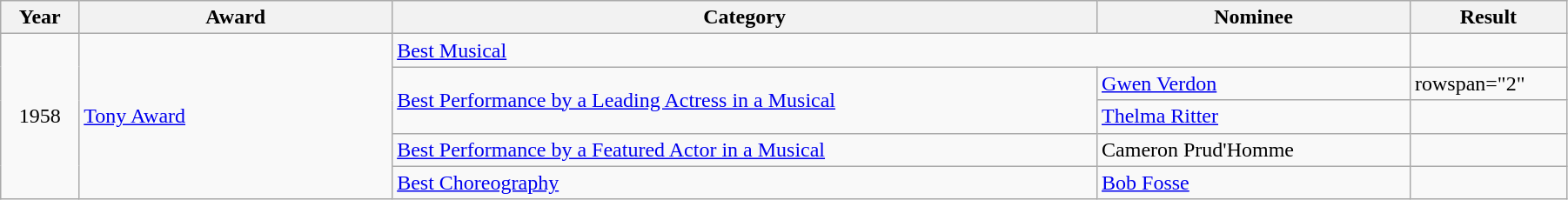<table class="wikitable" width="95%">
<tr>
<th width="5%">Year</th>
<th width="20%">Award</th>
<th width="45%">Category</th>
<th width="20%">Nominee</th>
<th width="10%">Result</th>
</tr>
<tr>
<td rowspan="5" align="center">1958</td>
<td rowspan="5"><a href='#'>Tony Award</a></td>
<td colspan="2"><a href='#'>Best Musical</a></td>
<td></td>
</tr>
<tr>
<td rowspan="2"><a href='#'>Best Performance by a Leading Actress in a Musical</a></td>
<td><a href='#'>Gwen Verdon</a></td>
<td>rowspan="2" </td>
</tr>
<tr>
<td><a href='#'>Thelma Ritter</a></td>
</tr>
<tr>
<td><a href='#'>Best Performance by a Featured Actor in a Musical</a></td>
<td>Cameron Prud'Homme</td>
<td></td>
</tr>
<tr>
<td><a href='#'>Best Choreography</a></td>
<td><a href='#'>Bob Fosse</a></td>
<td></td>
</tr>
</table>
